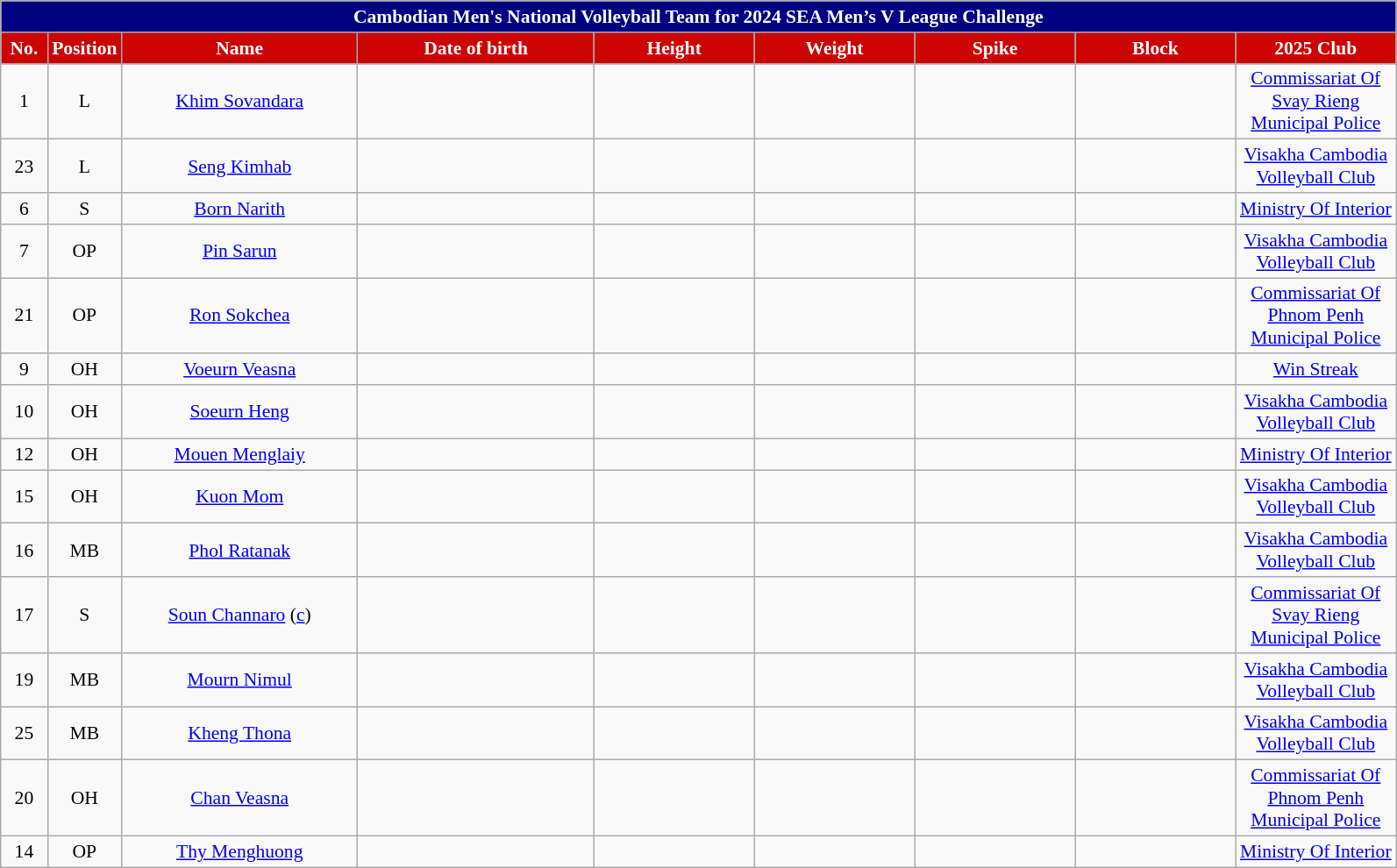<table class="wikitable sortable" style="font-size:90%; text-align:center;">
<tr>
<th colspan="9" style= "background:#000080; color:white; text-align: center"><strong>Cambodian Men's National Volleyball Team for 2024 SEA Men’s V League Challenge</strong></th>
</tr>
<tr>
<th style="width:2em; background:#CC0404; color:white;">No.</th>
<th style="width:2em; background:#CC0404; color:white;">Position</th>
<th style="width:12em; background:#CC0404; color:white;">Name</th>
<th style="width:12em; background:#CC0404; color:white;">Date of birth</th>
<th style="width:8em; background:#CC0404; color:white;">Height</th>
<th style="width:8em; background:#CC0404; color:white;">Weight</th>
<th style="width:8em; background:#CC0404; color:white;">Spike</th>
<th style="width:8em; background:#CC0404; color:white;">Block</th>
<th style="width:8em; background:#CC0404; color:white;">2025 Club</th>
</tr>
<tr align=center>
</tr>
<tr>
<td>1</td>
<td>L</td>
<td><a href='#'>Khim Sovandara</a></td>
<td></td>
<td></td>
<td></td>
<td></td>
<td></td>
<td> <a href='#'>Commissariat Of Svay Rieng Municipal Police</a></td>
</tr>
<tr>
<td>23</td>
<td>L</td>
<td><a href='#'>Seng Kimhab</a></td>
<td></td>
<td></td>
<td></td>
<td></td>
<td></td>
<td> <a href='#'>Visakha Cambodia Volleyball Club</a></td>
</tr>
<tr>
<td>6</td>
<td>S</td>
<td><a href='#'>Born Narith</a></td>
<td></td>
<td></td>
<td></td>
<td></td>
<td></td>
<td> <a href='#'>Ministry Of Interior </a></td>
</tr>
<tr>
<td>7</td>
<td>OP</td>
<td><a href='#'>Pin Sarun</a></td>
<td></td>
<td></td>
<td></td>
<td></td>
<td></td>
<td> <a href='#'>Visakha Cambodia Volleyball Club</a></td>
</tr>
<tr>
<td>21</td>
<td>OP</td>
<td><a href='#'>Ron Sokchea</a></td>
<td></td>
<td></td>
<td></td>
<td></td>
<td></td>
<td> <a href='#'>Commissariat Of Phnom Penh Municipal Police</a></td>
</tr>
<tr>
<td>9</td>
<td>OH</td>
<td><a href='#'>Voeurn Veasna</a></td>
<td></td>
<td></td>
<td></td>
<td></td>
<td></td>
<td> <a href='#'>Win Streak</a></td>
</tr>
<tr>
<td>10</td>
<td>OH</td>
<td><a href='#'>Soeurn Heng</a></td>
<td></td>
<td></td>
<td></td>
<td></td>
<td></td>
<td> <a href='#'>Visakha Cambodia Volleyball Club</a></td>
</tr>
<tr>
<td>12</td>
<td>OH</td>
<td><a href='#'>Mouen Menglaiy</a></td>
<td></td>
<td></td>
<td></td>
<td></td>
<td></td>
<td> <a href='#'>Ministry Of Interior </a></td>
</tr>
<tr>
<td>15</td>
<td>OH</td>
<td><a href='#'>Kuon Mom</a></td>
<td></td>
<td></td>
<td></td>
<td></td>
<td></td>
<td> <a href='#'>Visakha Cambodia Volleyball Club</a></td>
</tr>
<tr>
<td>16</td>
<td>MB</td>
<td><a href='#'>Phol Ratanak</a></td>
<td></td>
<td></td>
<td></td>
<td></td>
<td></td>
<td> <a href='#'>Visakha Cambodia Volleyball Club</a></td>
</tr>
<tr>
<td>17</td>
<td>S</td>
<td><a href='#'>Soun Channaro</a> (<a href='#'>c</a>)</td>
<td></td>
<td></td>
<td></td>
<td></td>
<td></td>
<td> <a href='#'>Commissariat Of Svay Rieng Municipal Police</a></td>
</tr>
<tr>
<td>19</td>
<td>MB</td>
<td><a href='#'>Mourn Nimul</a></td>
<td></td>
<td></td>
<td></td>
<td></td>
<td></td>
<td> <a href='#'>Visakha Cambodia Volleyball Club</a></td>
</tr>
<tr>
<td>25</td>
<td>MB</td>
<td><a href='#'>Kheng Thona</a></td>
<td></td>
<td></td>
<td></td>
<td></td>
<td></td>
<td> <a href='#'>Visakha Cambodia Volleyball Club</a></td>
</tr>
<tr>
<td>20</td>
<td>OH</td>
<td><a href='#'>Chan Veasna</a></td>
<td></td>
<td></td>
<td></td>
<td></td>
<td></td>
<td> <a href='#'>Commissariat Of Phnom Penh Municipal Police</a></td>
</tr>
<tr>
<td>14</td>
<td>OP</td>
<td><a href='#'>Thy Menghuong</a></td>
<td></td>
<td></td>
<td></td>
<td></td>
<td></td>
<td> <a href='#'>Ministry Of Interior </a></td>
</tr>
</table>
